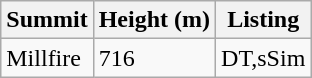<table class="wikitable sortable">
<tr>
<th>Summit</th>
<th>Height (m)</th>
<th>Listing</th>
</tr>
<tr>
<td>Millfire</td>
<td>716</td>
<td>DT,sSim</td>
</tr>
</table>
